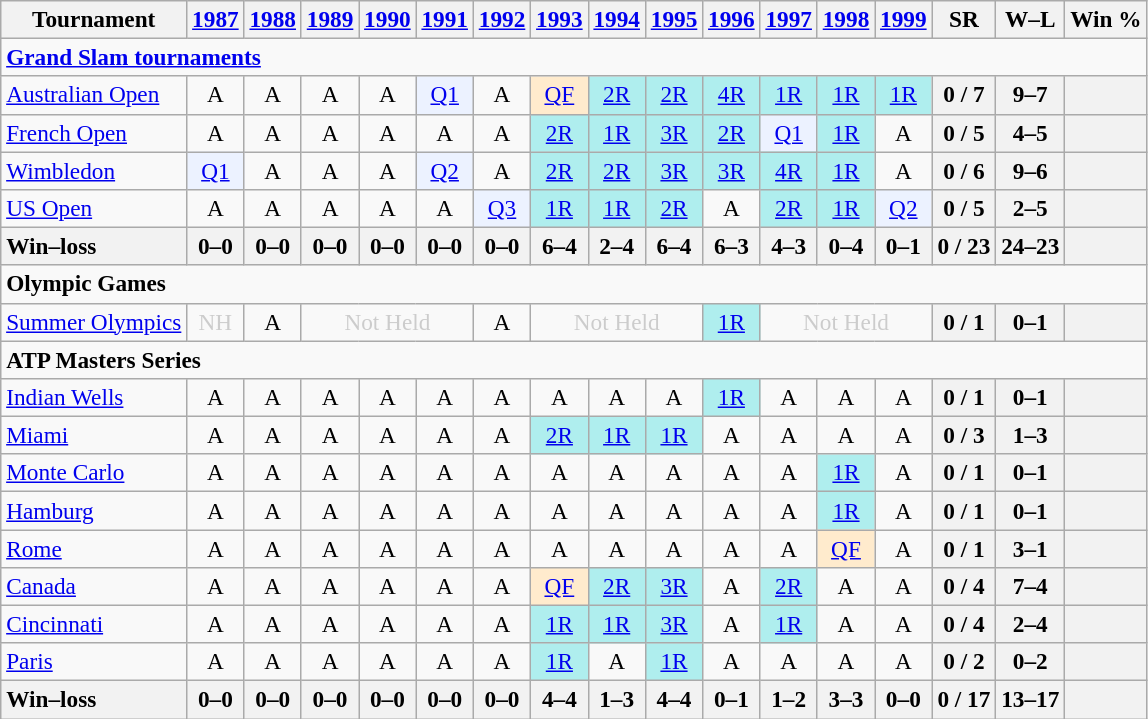<table class=wikitable style=text-align:center;font-size:97%>
<tr>
<th>Tournament</th>
<th><a href='#'>1987</a></th>
<th><a href='#'>1988</a></th>
<th><a href='#'>1989</a></th>
<th><a href='#'>1990</a></th>
<th><a href='#'>1991</a></th>
<th><a href='#'>1992</a></th>
<th><a href='#'>1993</a></th>
<th><a href='#'>1994</a></th>
<th><a href='#'>1995</a></th>
<th><a href='#'>1996</a></th>
<th><a href='#'>1997</a></th>
<th><a href='#'>1998</a></th>
<th><a href='#'>1999</a></th>
<th>SR</th>
<th>W–L</th>
<th>Win %</th>
</tr>
<tr>
<td colspan=23 align=left><strong><a href='#'>Grand Slam tournaments</a></strong></td>
</tr>
<tr>
<td align=left><a href='#'>Australian Open</a></td>
<td>A</td>
<td>A</td>
<td>A</td>
<td>A</td>
<td bgcolor=ecf2ff><a href='#'>Q1</a></td>
<td>A</td>
<td bgcolor=ffebcd><a href='#'>QF</a></td>
<td bgcolor=afeeee><a href='#'>2R</a></td>
<td bgcolor=afeeee><a href='#'>2R</a></td>
<td bgcolor=afeeee><a href='#'>4R</a></td>
<td bgcolor=afeeee><a href='#'>1R</a></td>
<td bgcolor=afeeee><a href='#'>1R</a></td>
<td bgcolor=afeeee><a href='#'>1R</a></td>
<th>0 / 7</th>
<th>9–7</th>
<th></th>
</tr>
<tr>
<td align=left><a href='#'>French Open</a></td>
<td>A</td>
<td>A</td>
<td>A</td>
<td>A</td>
<td>A</td>
<td>A</td>
<td bgcolor=afeeee><a href='#'>2R</a></td>
<td bgcolor=afeeee><a href='#'>1R</a></td>
<td bgcolor=afeeee><a href='#'>3R</a></td>
<td bgcolor=afeeee><a href='#'>2R</a></td>
<td bgcolor=ecf2ff><a href='#'>Q1</a></td>
<td bgcolor=afeeee><a href='#'>1R</a></td>
<td>A</td>
<th>0 / 5</th>
<th>4–5</th>
<th></th>
</tr>
<tr>
<td align=left><a href='#'>Wimbledon</a></td>
<td bgcolor=ecf2ff><a href='#'>Q1</a></td>
<td>A</td>
<td>A</td>
<td>A</td>
<td bgcolor=ecf2ff><a href='#'>Q2</a></td>
<td>A</td>
<td bgcolor=afeeee><a href='#'>2R</a></td>
<td bgcolor=afeeee><a href='#'>2R</a></td>
<td bgcolor=afeeee><a href='#'>3R</a></td>
<td bgcolor=afeeee><a href='#'>3R</a></td>
<td bgcolor=afeeee><a href='#'>4R</a></td>
<td bgcolor=afeeee><a href='#'>1R</a></td>
<td>A</td>
<th>0 / 6</th>
<th>9–6</th>
<th></th>
</tr>
<tr>
<td align=left><a href='#'>US Open</a></td>
<td>A</td>
<td>A</td>
<td>A</td>
<td>A</td>
<td>A</td>
<td bgcolor=ecf2ff><a href='#'>Q3</a></td>
<td bgcolor=afeeee><a href='#'>1R</a></td>
<td bgcolor=afeeee><a href='#'>1R</a></td>
<td bgcolor=afeeee><a href='#'>2R</a></td>
<td>A</td>
<td bgcolor=afeeee><a href='#'>2R</a></td>
<td bgcolor=afeeee><a href='#'>1R</a></td>
<td bgcolor=ecf2ff><a href='#'>Q2</a></td>
<th>0 / 5</th>
<th>2–5</th>
<th></th>
</tr>
<tr>
<th style=text-align:left>Win–loss</th>
<th>0–0</th>
<th>0–0</th>
<th>0–0</th>
<th>0–0</th>
<th>0–0</th>
<th>0–0</th>
<th>6–4</th>
<th>2–4</th>
<th>6–4</th>
<th>6–3</th>
<th>4–3</th>
<th>0–4</th>
<th>0–1</th>
<th>0 / 23</th>
<th>24–23</th>
<th></th>
</tr>
<tr>
<td colspan=22 align=left><strong>Olympic Games</strong></td>
</tr>
<tr>
<td align=left><a href='#'>Summer Olympics</a></td>
<td colspan=1 style=color:#cccccc>NH</td>
<td>A</td>
<td colspan=3 style=color:#cccccc>Not Held</td>
<td>A</td>
<td colspan=3 style=color:#cccccc>Not Held</td>
<td style=background:#afeeee><a href='#'>1R</a></td>
<td colspan=3 style=color:#cccccc>Not Held</td>
<th>0 / 1</th>
<th>0–1</th>
<th></th>
</tr>
<tr>
<td colspan=23 align=left><strong>ATP Masters Series</strong></td>
</tr>
<tr>
<td align=left><a href='#'>Indian Wells</a></td>
<td>A</td>
<td>A</td>
<td>A</td>
<td>A</td>
<td>A</td>
<td>A</td>
<td>A</td>
<td>A</td>
<td>A</td>
<td bgcolor=afeeee><a href='#'>1R</a></td>
<td>A</td>
<td>A</td>
<td>A</td>
<th>0 / 1</th>
<th>0–1</th>
<th></th>
</tr>
<tr>
<td align=left><a href='#'>Miami</a></td>
<td>A</td>
<td>A</td>
<td>A</td>
<td>A</td>
<td>A</td>
<td>A</td>
<td bgcolor=afeeee><a href='#'>2R</a></td>
<td bgcolor=afeeee><a href='#'>1R</a></td>
<td bgcolor=afeeee><a href='#'>1R</a></td>
<td>A</td>
<td>A</td>
<td>A</td>
<td>A</td>
<th>0 / 3</th>
<th>1–3</th>
<th></th>
</tr>
<tr>
<td align=left><a href='#'>Monte Carlo</a></td>
<td>A</td>
<td>A</td>
<td>A</td>
<td>A</td>
<td>A</td>
<td>A</td>
<td>A</td>
<td>A</td>
<td>A</td>
<td>A</td>
<td>A</td>
<td bgcolor=afeeee><a href='#'>1R</a></td>
<td>A</td>
<th>0 / 1</th>
<th>0–1</th>
<th></th>
</tr>
<tr>
<td align=left><a href='#'>Hamburg</a></td>
<td>A</td>
<td>A</td>
<td>A</td>
<td>A</td>
<td>A</td>
<td>A</td>
<td>A</td>
<td>A</td>
<td>A</td>
<td>A</td>
<td>A</td>
<td bgcolor=afeeee><a href='#'>1R</a></td>
<td>A</td>
<th>0 / 1</th>
<th>0–1</th>
<th></th>
</tr>
<tr>
<td align=left><a href='#'>Rome</a></td>
<td>A</td>
<td>A</td>
<td>A</td>
<td>A</td>
<td>A</td>
<td>A</td>
<td>A</td>
<td>A</td>
<td>A</td>
<td>A</td>
<td>A</td>
<td bgcolor=ffebcd><a href='#'>QF</a></td>
<td>A</td>
<th>0 / 1</th>
<th>3–1</th>
<th></th>
</tr>
<tr>
<td align=left><a href='#'>Canada</a></td>
<td>A</td>
<td>A</td>
<td>A</td>
<td>A</td>
<td>A</td>
<td>A</td>
<td bgcolor=ffebcd><a href='#'>QF</a></td>
<td bgcolor=afeeee><a href='#'>2R</a></td>
<td bgcolor=afeeee><a href='#'>3R</a></td>
<td>A</td>
<td bgcolor=afeeee><a href='#'>2R</a></td>
<td>A</td>
<td>A</td>
<th>0 / 4</th>
<th>7–4</th>
<th></th>
</tr>
<tr>
<td align=left><a href='#'>Cincinnati</a></td>
<td>A</td>
<td>A</td>
<td>A</td>
<td>A</td>
<td>A</td>
<td>A</td>
<td bgcolor=afeeee><a href='#'>1R</a></td>
<td bgcolor=afeeee><a href='#'>1R</a></td>
<td bgcolor=afeeee><a href='#'>3R</a></td>
<td>A</td>
<td bgcolor=afeeee><a href='#'>1R</a></td>
<td>A</td>
<td>A</td>
<th>0 / 4</th>
<th>2–4</th>
<th></th>
</tr>
<tr>
<td align=left><a href='#'>Paris</a></td>
<td>A</td>
<td>A</td>
<td>A</td>
<td>A</td>
<td>A</td>
<td>A</td>
<td bgcolor=afeeee><a href='#'>1R</a></td>
<td>A</td>
<td bgcolor=afeeee><a href='#'>1R</a></td>
<td>A</td>
<td>A</td>
<td>A</td>
<td>A</td>
<th>0 / 2</th>
<th>0–2</th>
<th></th>
</tr>
<tr>
<th style=text-align:left>Win–loss</th>
<th>0–0</th>
<th>0–0</th>
<th>0–0</th>
<th>0–0</th>
<th>0–0</th>
<th>0–0</th>
<th>4–4</th>
<th>1–3</th>
<th>4–4</th>
<th>0–1</th>
<th>1–2</th>
<th>3–3</th>
<th>0–0</th>
<th>0 / 17</th>
<th>13–17</th>
<th></th>
</tr>
</table>
